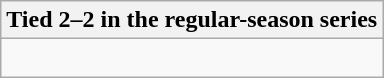<table class="wikitable collapsible collapsed">
<tr>
<th>Tied 2–2 in the regular-season series</th>
</tr>
<tr>
<td><br>


</td>
</tr>
</table>
